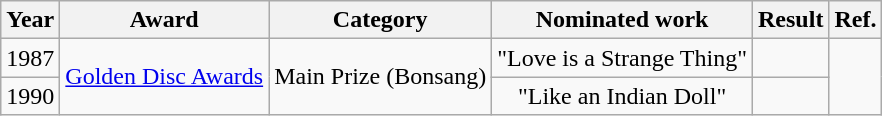<table class="wikitable" style="text-align:center;">
<tr>
<th>Year</th>
<th>Award</th>
<th>Category</th>
<th>Nominated work</th>
<th>Result</th>
<th>Ref.</th>
</tr>
<tr>
<td>1987</td>
<td rowspan="2"><a href='#'>Golden Disc Awards</a></td>
<td rowspan="2">Main Prize (Bonsang)</td>
<td>"Love is a Strange Thing"</td>
<td></td>
<td rowspan="2"></td>
</tr>
<tr>
<td>1990</td>
<td>"Like an Indian Doll"</td>
<td></td>
</tr>
</table>
